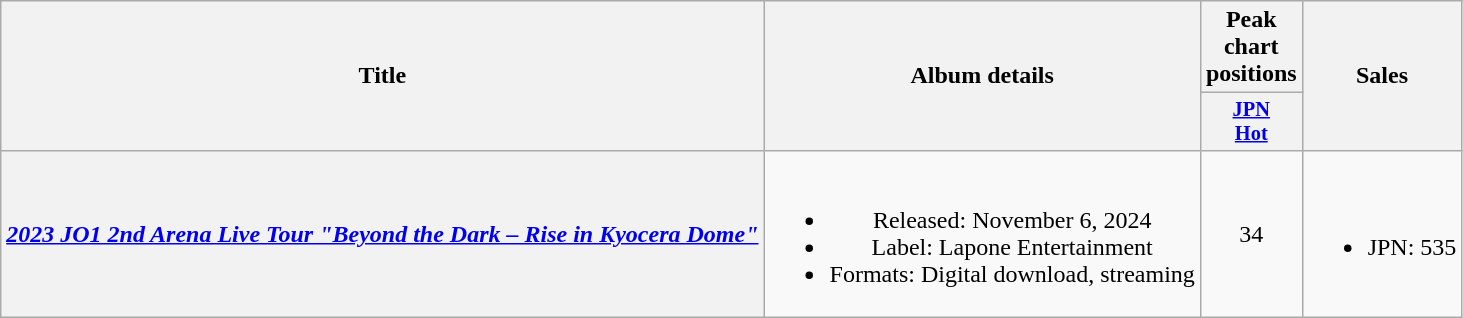<table class="wikitable plainrowheaders" style="text-align:center;">
<tr>
<th scope="col" rowspan=2>Title</th>
<th scope="col" rowspan=2>Album details</th>
<th scope="col">Peak chart positions</th>
<th scope="col" rowspan="2">Sales</th>
</tr>
<tr>
<th scope="col" style="width:2.75em;font-size:85%;"><a href='#'>JPN<br>Hot</a><br></th>
</tr>
<tr>
<th scope="row"><em><a href='#'>2023 JO1 2nd Arena Live Tour "Beyond the Dark – Rise in Kyocera Dome"</a></em></th>
<td><br><ul><li>Released: November 6, 2024 </li><li>Label: Lapone Entertainment</li><li>Formats: Digital download, streaming</li></ul></td>
<td>34</td>
<td><br><ul><li>JPN: 535</li></ul></td>
</tr>
</table>
